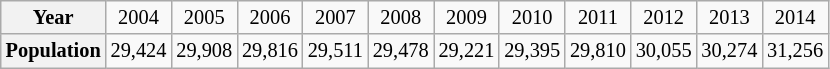<table class="wikitable" style="margin-right:1px; text-align:center; font-size:85% !important;">
<tr>
<th>Year</th>
<td>2004</td>
<td>2005</td>
<td>2006</td>
<td>2007</td>
<td>2008</td>
<td>2009</td>
<td>2010</td>
<td>2011</td>
<td>2012</td>
<td>2013</td>
<td>2014</td>
</tr>
<tr>
<th>Population</th>
<td>29,424</td>
<td>29,908</td>
<td>29,816</td>
<td>29,511</td>
<td>29,478</td>
<td>29,221</td>
<td>29,395</td>
<td>29,810</td>
<td>30,055</td>
<td>30,274</td>
<td>31,256</td>
</tr>
</table>
